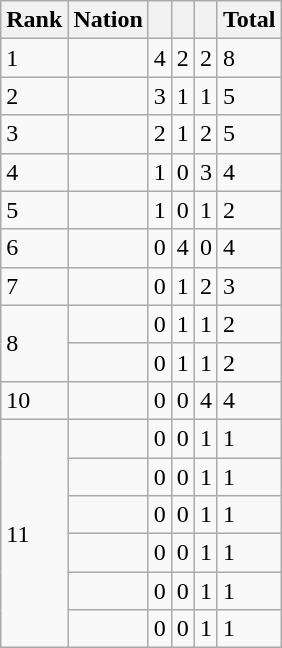<table class=wikitable>
<tr>
<th>Rank</th>
<th>Nation</th>
<th></th>
<th></th>
<th></th>
<th>Total</th>
</tr>
<tr>
<td>1</td>
<td></td>
<td>4</td>
<td>2</td>
<td>2</td>
<td>8</td>
</tr>
<tr>
<td>2</td>
<td></td>
<td>3</td>
<td>1</td>
<td>1</td>
<td>5</td>
</tr>
<tr>
<td>3</td>
<td></td>
<td>2</td>
<td>1</td>
<td>2</td>
<td>5</td>
</tr>
<tr>
<td>4</td>
<td></td>
<td>1</td>
<td>0</td>
<td>3</td>
<td>4</td>
</tr>
<tr>
<td>5</td>
<td></td>
<td>1</td>
<td>0</td>
<td>1</td>
<td>2</td>
</tr>
<tr>
<td>6</td>
<td></td>
<td>0</td>
<td>4</td>
<td>0</td>
<td>4</td>
</tr>
<tr>
<td>7</td>
<td></td>
<td>0</td>
<td>1</td>
<td>2</td>
<td>3</td>
</tr>
<tr>
<td rowspan=2>8</td>
<td></td>
<td>0</td>
<td>1</td>
<td>1</td>
<td>2</td>
</tr>
<tr>
<td></td>
<td>0</td>
<td>1</td>
<td>1</td>
<td>2</td>
</tr>
<tr>
<td>10</td>
<td></td>
<td>0</td>
<td>0</td>
<td>4</td>
<td>4</td>
</tr>
<tr>
<td rowspan=6>11</td>
<td></td>
<td>0</td>
<td>0</td>
<td>1</td>
<td>1</td>
</tr>
<tr>
<td></td>
<td>0</td>
<td>0</td>
<td>1</td>
<td>1</td>
</tr>
<tr>
<td></td>
<td>0</td>
<td>0</td>
<td>1</td>
<td>1</td>
</tr>
<tr>
<td></td>
<td>0</td>
<td>0</td>
<td>1</td>
<td>1</td>
</tr>
<tr>
<td></td>
<td>0</td>
<td>0</td>
<td>1</td>
<td>1</td>
</tr>
<tr>
<td></td>
<td>0</td>
<td>0</td>
<td>1</td>
<td>1</td>
</tr>
</table>
